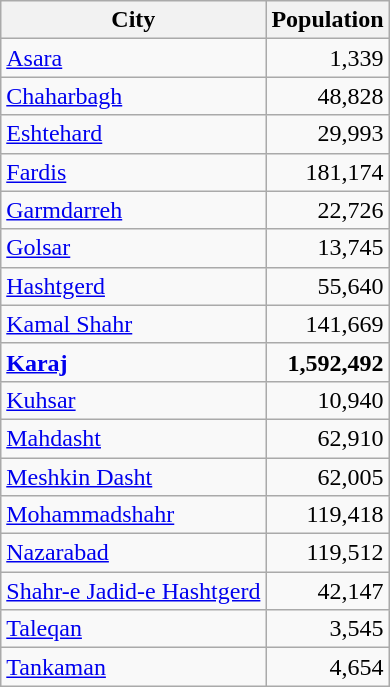<table class="wikitable sortable">
<tr>
<th>City</th>
<th>Population</th>
</tr>
<tr>
<td><a href='#'>Asara</a></td>
<td style="text-align: right;">1,339</td>
</tr>
<tr>
<td><a href='#'>Chaharbagh</a></td>
<td style="text-align: right;">48,828</td>
</tr>
<tr>
<td><a href='#'>Eshtehard</a></td>
<td style="text-align: right;">29,993</td>
</tr>
<tr>
<td><a href='#'>Fardis</a></td>
<td style="text-align: right;">181,174</td>
</tr>
<tr>
<td><a href='#'>Garmdarreh</a></td>
<td style="text-align: right;">22,726</td>
</tr>
<tr>
<td><a href='#'>Golsar</a></td>
<td style="text-align: right;">13,745</td>
</tr>
<tr>
<td><a href='#'>Hashtgerd</a></td>
<td style="text-align: right;">55,640</td>
</tr>
<tr>
<td><a href='#'>Kamal Shahr</a></td>
<td style="text-align: right;">141,669</td>
</tr>
<tr>
<td><strong><a href='#'>Karaj</a></strong></td>
<td style="text-align: right;"><strong>1,592,492</strong></td>
</tr>
<tr>
<td><a href='#'>Kuhsar</a></td>
<td style="text-align: right;">10,940</td>
</tr>
<tr>
<td><a href='#'>Mahdasht</a></td>
<td style="text-align: right;">62,910</td>
</tr>
<tr>
<td><a href='#'>Meshkin Dasht</a></td>
<td style="text-align: right;">62,005</td>
</tr>
<tr>
<td><a href='#'>Mohammadshahr</a></td>
<td style="text-align: right;">119,418</td>
</tr>
<tr>
<td><a href='#'>Nazarabad</a></td>
<td style="text-align: right;">119,512</td>
</tr>
<tr>
<td><a href='#'>Shahr-e Jadid-e Hashtgerd</a></td>
<td style="text-align: right;">42,147</td>
</tr>
<tr>
<td><a href='#'>Taleqan</a></td>
<td style="text-align: right;">3,545</td>
</tr>
<tr>
<td><a href='#'>Tankaman</a></td>
<td style="text-align: right;">4,654</td>
</tr>
</table>
